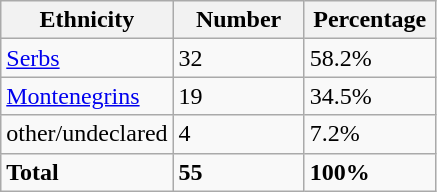<table class="wikitable">
<tr>
<th width="100px">Ethnicity</th>
<th width="80px">Number</th>
<th width="80px">Percentage</th>
</tr>
<tr>
<td><a href='#'>Serbs</a></td>
<td>32</td>
<td>58.2%</td>
</tr>
<tr>
<td><a href='#'>Montenegrins</a></td>
<td>19</td>
<td>34.5%</td>
</tr>
<tr>
<td>other/undeclared</td>
<td>4</td>
<td>7.2%</td>
</tr>
<tr>
<td><strong>Total</strong></td>
<td><strong>55</strong></td>
<td><strong>100%</strong></td>
</tr>
</table>
